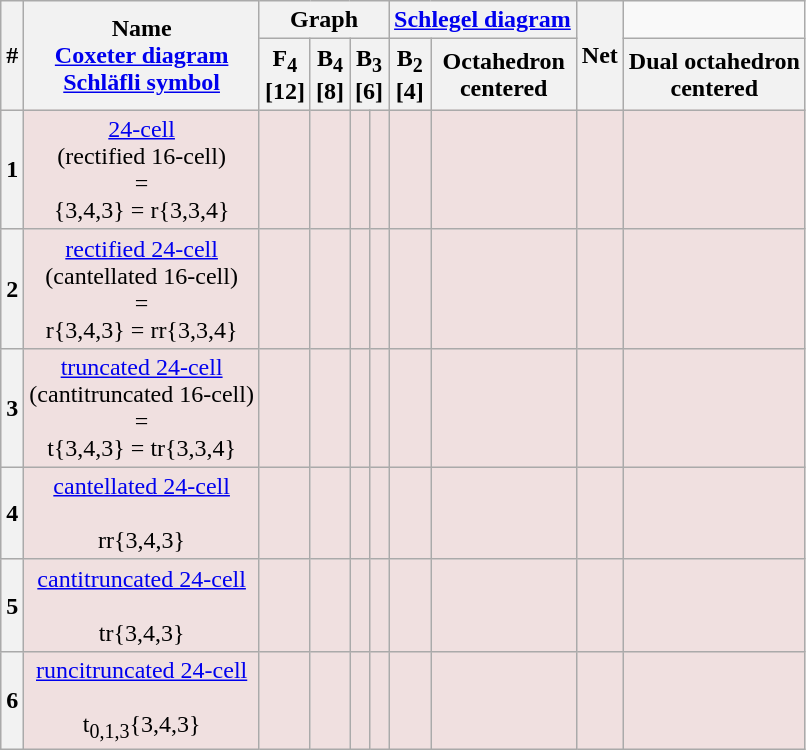<table class="wikitable">
<tr>
<th rowspan=2>#</th>
<th rowspan=2>Name<br><a href='#'>Coxeter diagram</a><br><a href='#'>Schläfli symbol</a></th>
<th colspan=4>Graph<br></th>
<th colspan=2><a href='#'>Schlegel diagram</a></th>
<th rowspan=2>Net</th>
</tr>
<tr>
<th>F<sub>4</sub><br>[12]</th>
<th>B<sub>4</sub><br>[8]</th>
<th colspan=2>B<sub>3</sub><br>[6]</th>
<th>B<sub>2</sub><br>[4]</th>
<th>Octahedron<br>centered</th>
<th>Dual octahedron<br>centered</th>
</tr>
<tr BGCOLOR="#f0e0e0" align=center>
<th>1</th>
<td><a href='#'>24-cell</a><br>(rectified 16-cell)<br> = <br>{3,4,3} = r{3,3,4}</td>
<td></td>
<td></td>
<td></td>
<td></td>
<td></td>
<td></td>
<td></td>
<td></td>
</tr>
<tr BGCOLOR="#f0e0e0" align=center>
<th>2</th>
<td><a href='#'>rectified 24-cell</a><br>(cantellated 16-cell)<br> = <br>r{3,4,3} = rr{3,3,4}</td>
<td></td>
<td></td>
<td></td>
<td></td>
<td></td>
<td></td>
<td></td>
<td></td>
</tr>
<tr BGCOLOR="#f0e0e0" align=center>
<th>3</th>
<td><a href='#'>truncated 24-cell</a><br>(cantitruncated 16-cell)<br> = <br>t{3,4,3} = tr{3,3,4}</td>
<td></td>
<td></td>
<td></td>
<td></td>
<td></td>
<td></td>
<td></td>
<td></td>
</tr>
<tr BGCOLOR="#f0e0e0" align=center>
<th>4</th>
<td><a href='#'>cantellated 24-cell</a><br><br>rr{3,4,3}</td>
<td></td>
<td></td>
<td></td>
<td></td>
<td></td>
<td></td>
<td></td>
<td></td>
</tr>
<tr BGCOLOR="#f0e0e0" align=center>
<th>5</th>
<td><a href='#'>cantitruncated 24-cell</a><br><br>tr{3,4,3}</td>
<td></td>
<td></td>
<td></td>
<td></td>
<td></td>
<td></td>
<td></td>
<td></td>
</tr>
<tr BGCOLOR="#f0e0e0" align=center>
<th>6</th>
<td><a href='#'>runcitruncated 24-cell</a><br><br>t<sub>0,1,3</sub>{3,4,3}</td>
<td></td>
<td></td>
<td></td>
<td></td>
<td></td>
<td></td>
<td></td>
<td></td>
</tr>
</table>
